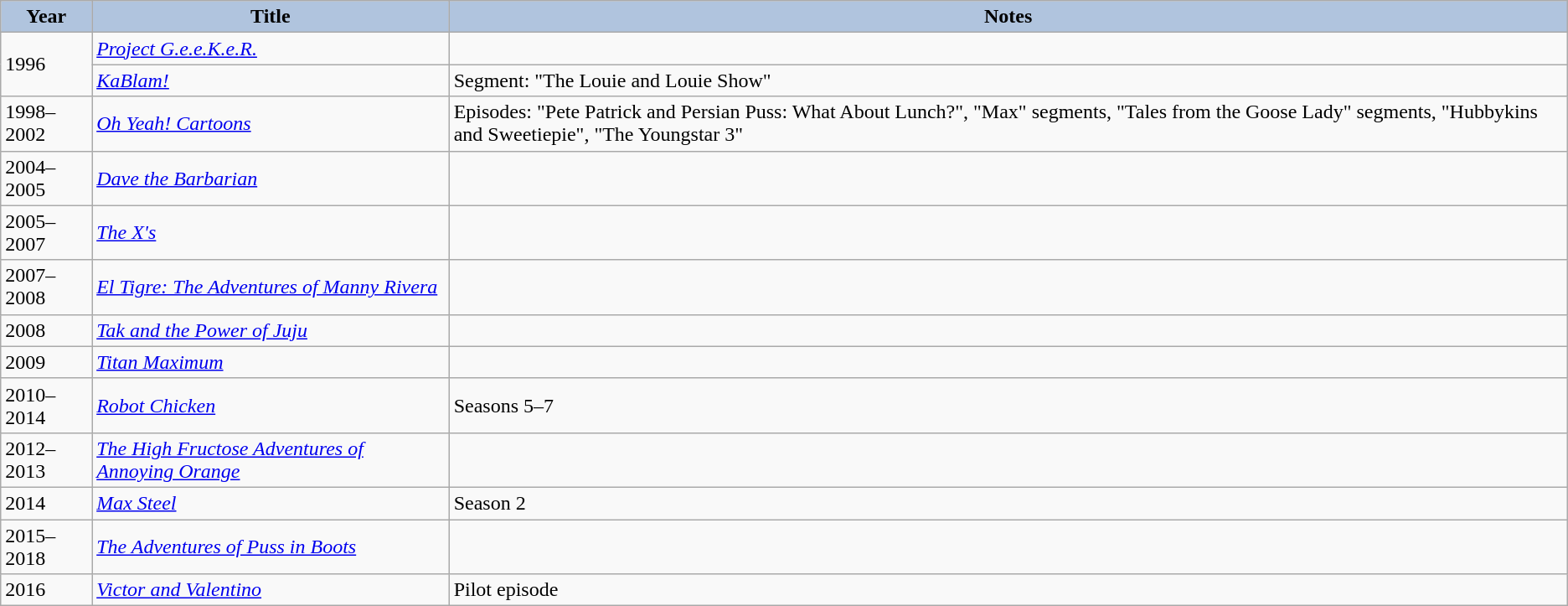<table class="wikitable">
<tr>
<th style="background:#B0C4DE;">Year</th>
<th style="background:#B0C4DE;">Title</th>
<th style="background:#B0C4DE;">Notes</th>
</tr>
<tr>
<td rowspan=2>1996</td>
<td><em><a href='#'>Project G.e.e.K.e.R.</a></em></td>
<td></td>
</tr>
<tr>
<td><em><a href='#'>KaBlam!</a></em></td>
<td>Segment: "The Louie and Louie Show"</td>
</tr>
<tr>
<td>1998–2002</td>
<td><em><a href='#'>Oh Yeah! Cartoons</a></em></td>
<td>Episodes: "Pete Patrick and Persian Puss: What About Lunch?", "Max" segments, "Tales from the Goose Lady" segments, "Hubbykins and Sweetiepie", "The Youngstar 3"</td>
</tr>
<tr>
<td>2004–2005</td>
<td><em><a href='#'>Dave the Barbarian</a></em></td>
<td></td>
</tr>
<tr>
<td>2005–2007</td>
<td><em><a href='#'>The X's</a></em></td>
<td></td>
</tr>
<tr>
<td>2007–2008</td>
<td><em><a href='#'>El Tigre: The Adventures of Manny Rivera</a></em></td>
<td></td>
</tr>
<tr>
<td>2008</td>
<td><em><a href='#'>Tak and the Power of Juju</a></em></td>
<td></td>
</tr>
<tr>
<td>2009</td>
<td><em><a href='#'>Titan Maximum</a></em></td>
<td></td>
</tr>
<tr>
<td>2010–2014</td>
<td><em><a href='#'>Robot Chicken</a></em></td>
<td>Seasons 5–7</td>
</tr>
<tr>
<td>2012–2013</td>
<td><em><a href='#'>The High Fructose Adventures of Annoying Orange</a></em></td>
<td></td>
</tr>
<tr>
<td>2014</td>
<td><em><a href='#'>Max Steel</a></em></td>
<td>Season 2</td>
</tr>
<tr>
<td>2015–2018</td>
<td><em><a href='#'>The Adventures of Puss in Boots</a></em></td>
<td></td>
</tr>
<tr>
<td>2016</td>
<td><em><a href='#'>Victor and Valentino</a></em></td>
<td>Pilot episode</td>
</tr>
</table>
